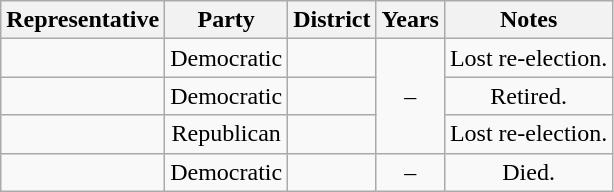<table class="wikitable sortable" style="text-align:center">
<tr valign=bottom>
<th>Representative</th>
<th>Party</th>
<th>District</th>
<th>Years</th>
<th>Notes</th>
</tr>
<tr>
<td align=left></td>
<td>Democratic</td>
<td></td>
<td rowspan="3" nowrap=""> –<br></td>
<td>Lost re-election.</td>
</tr>
<tr>
<td align=left></td>
<td>Democratic</td>
<td></td>
<td>Retired.</td>
</tr>
<tr>
<td align=left></td>
<td>Republican</td>
<td></td>
<td>Lost re-election.</td>
</tr>
<tr>
<td align=left></td>
<td>Democratic</td>
<td></td>
<td nowrap> –<br></td>
<td>Died.</td>
</tr>
</table>
